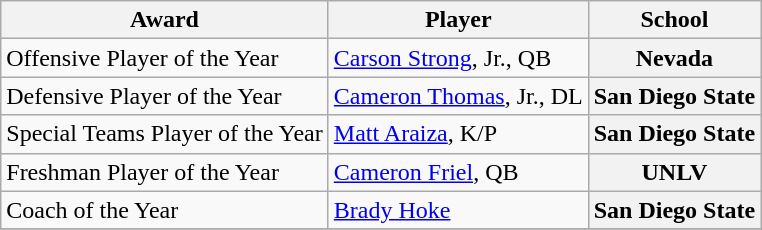<table class="wikitable" border="0">
<tr>
<th>Award</th>
<th>Player</th>
<th>School</th>
</tr>
<tr>
<td>Offensive Player of the Year</td>
<td><a href='#'>Carson Strong</a>, Jr., QB</td>
<th style=>Nevada</th>
</tr>
<tr>
<td>Defensive Player of the Year</td>
<td><a href='#'>Cameron Thomas</a>, Jr., DL</td>
<th style=>San Diego State</th>
</tr>
<tr>
<td>Special Teams Player of the Year</td>
<td><a href='#'>Matt Araiza</a>, K/P</td>
<th style=>San Diego State</th>
</tr>
<tr>
<td>Freshman Player of the Year</td>
<td><a href='#'>Cameron Friel</a>, QB</td>
<th style=>UNLV</th>
</tr>
<tr>
<td>Coach of the Year</td>
<td><a href='#'>Brady Hoke</a></td>
<th style=>San Diego State</th>
</tr>
<tr>
</tr>
</table>
